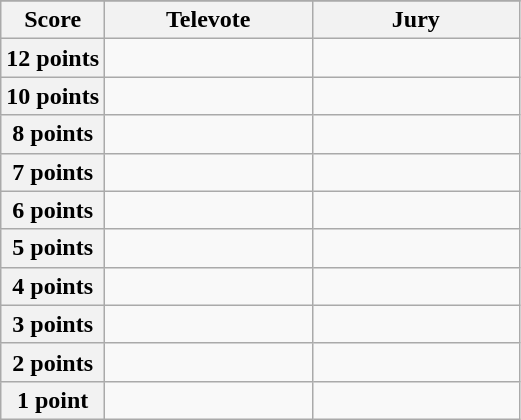<table class="wikitable">
<tr>
</tr>
<tr>
<th scope="col" width="20%">Score</th>
<th scope="col" width="40%">Televote</th>
<th scope="col" width="40%">Jury</th>
</tr>
<tr>
<th scope="row">12 points</th>
<td></td>
<td></td>
</tr>
<tr>
<th scope="row">10 points</th>
<td></td>
<td></td>
</tr>
<tr>
<th scope="row">8 points</th>
<td></td>
<td></td>
</tr>
<tr>
<th scope="row">7 points</th>
<td></td>
<td></td>
</tr>
<tr>
<th scope="row">6 points</th>
<td></td>
<td></td>
</tr>
<tr>
<th scope="row">5 points</th>
<td></td>
<td></td>
</tr>
<tr>
<th scope="row">4 points</th>
<td></td>
<td></td>
</tr>
<tr>
<th scope="row">3 points</th>
<td></td>
<td></td>
</tr>
<tr>
<th scope="row">2 points</th>
<td></td>
<td></td>
</tr>
<tr>
<th scope="row">1 point</th>
<td></td>
<td></td>
</tr>
</table>
